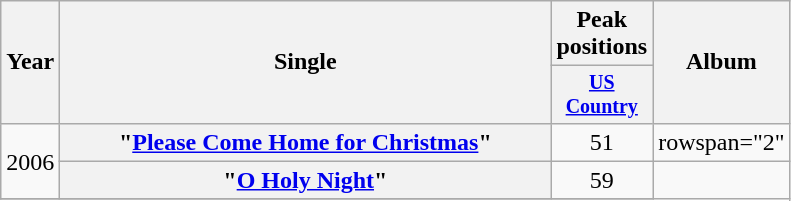<table class="wikitable plainrowheaders" style="text-align:center;">
<tr>
<th rowspan="2">Year</th>
<th rowspan="2" style="width:20em;">Single</th>
<th colspan="1">Peak positions</th>
<th rowspan="2">Album</th>
</tr>
<tr style="font-size:smaller;">
<th width="50"><a href='#'>US Country</a></th>
</tr>
<tr>
<td rowspan="2">2006</td>
<th scope="row">"<a href='#'>Please Come Home for Christmas</a>"</th>
<td>51</td>
<td>rowspan="2" </td>
</tr>
<tr>
<th scope="row">"<a href='#'>O Holy Night</a>"</th>
<td>59</td>
</tr>
<tr>
</tr>
</table>
